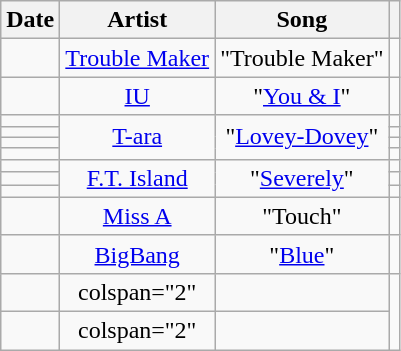<table class="wikitable sortable" style="text-align:center">
<tr>
<th>Date</th>
<th>Artist</th>
<th>Song</th>
<th class="unsortable"></th>
</tr>
<tr>
<td></td>
<td><a href='#'>Trouble Maker</a></td>
<td>"Trouble Maker"</td>
<td></td>
</tr>
<tr>
<td></td>
<td><a href='#'>IU</a></td>
<td>"<a href='#'>You & I</a>"</td>
<td></td>
</tr>
<tr>
<td></td>
<td rowspan="4"><a href='#'>T-ara</a></td>
<td rowspan="4">"<a href='#'>Lovey-Dovey</a>"</td>
<td></td>
</tr>
<tr>
<td></td>
<td></td>
</tr>
<tr>
<td></td>
<td></td>
</tr>
<tr>
<td></td>
<td></td>
</tr>
<tr>
<td></td>
<td rowspan="3"><a href='#'>F.T. Island</a></td>
<td rowspan="3">"<a href='#'>Severely</a>"</td>
<td></td>
</tr>
<tr>
<td></td>
<td></td>
</tr>
<tr>
<td></td>
<td></td>
</tr>
<tr>
<td></td>
<td><a href='#'>Miss A</a></td>
<td>"Touch"</td>
<td></td>
</tr>
<tr>
<td></td>
<td><a href='#'>BigBang</a></td>
<td>"<a href='#'>Blue</a>"</td>
<td></td>
</tr>
<tr>
<td></td>
<td>colspan="2" </td>
<td></td>
</tr>
<tr>
<td></td>
<td>colspan="2" </td>
<td></td>
</tr>
</table>
